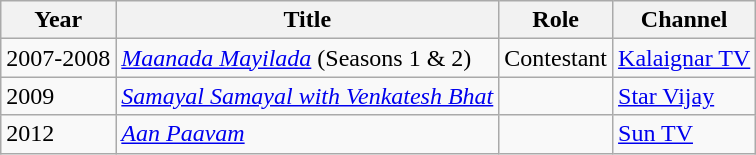<table class="wikitable sortable">
<tr>
<th>Year</th>
<th>Title</th>
<th>Role</th>
<th>Channel</th>
</tr>
<tr>
<td>2007-2008</td>
<td><em><a href='#'>Maanada Mayilada</a></em> (Seasons 1 & 2)</td>
<td>Contestant</td>
<td><a href='#'>Kalaignar TV</a></td>
</tr>
<tr>
<td>2009</td>
<td><em><a href='#'>Samayal Samayal with Venkatesh Bhat</a></em></td>
<td></td>
<td><a href='#'>Star Vijay</a></td>
</tr>
<tr>
<td>2012</td>
<td><em><a href='#'>Aan Paavam</a></em></td>
<td></td>
<td><a href='#'>Sun TV</a></td>
</tr>
</table>
